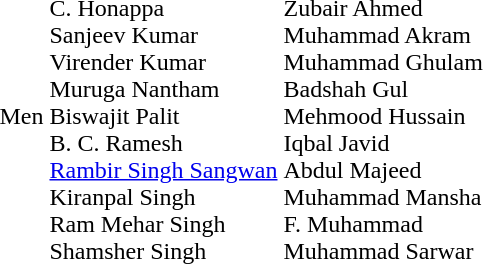<table>
<tr>
<td>Men<br></td>
<td><br>C. Honappa<br>Sanjeev Kumar<br>Virender Kumar<br>Muruga Nantham<br>Biswajit Palit<br>B. C. Ramesh<br><a href='#'>Rambir Singh Sangwan</a><br>Kiranpal Singh<br>Ram Mehar Singh<br>Shamsher Singh</td>
<td><br>Zubair Ahmed<br>Muhammad Akram<br>Muhammad Ghulam<br>Badshah Gul<br>Mehmood Hussain<br>Iqbal Javid<br>Abdul Majeed<br>Muhammad Mansha<br>F. Muhammad<br>Muhammad Sarwar</td>
<td valign=top></td>
</tr>
</table>
